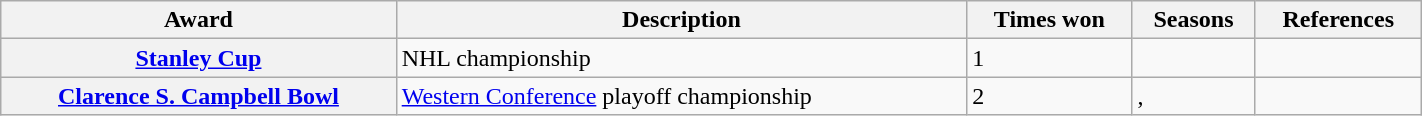<table class="wikitable" width="75%">
<tr>
<th scope="col">Award</th>
<th scope="col">Description</th>
<th scope="col">Times won</th>
<th scope="col">Seasons</th>
<th scope="col">References</th>
</tr>
<tr>
<th scope="row"><a href='#'>Stanley Cup</a></th>
<td>NHL championship</td>
<td>1</td>
<td></td>
<td></td>
</tr>
<tr>
<th scope="row"><a href='#'>Clarence S. Campbell Bowl</a></th>
<td><a href='#'>Western Conference</a> playoff championship</td>
<td>2</td>
<td>, </td>
<td></td>
</tr>
</table>
